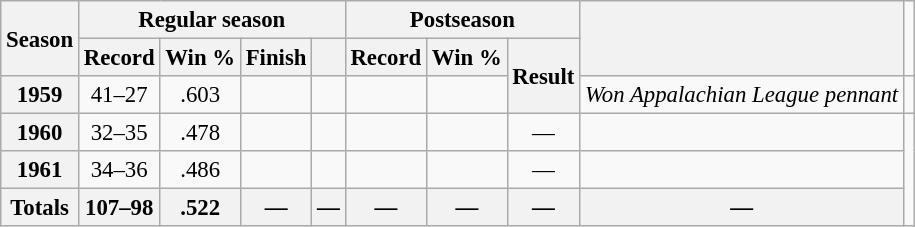<table class="wikitable sortable plainrowheaders" style="font-size: 95%; text-align:center;">
<tr>
<th rowspan="2" scope="col">Season</th>
<th colspan="4" scope="col">Regular season</th>
<th colspan="3" scope="col">Postseason</th>
<th rowspan="2" class="unsortable" scope="col"></th>
</tr>
<tr>
<th scope="col">Record</th>
<th scope="col">Win %</th>
<th scope="col">Finish</th>
<th scope="col"></th>
<th scope="col">Record</th>
<th scope="col">Win %</th>
<th class="unsortable" rowspan="2" scope="col">Result</th>
</tr>
<tr>
<th scope="row" style="text-align:center">1959</th>
<td>41–27</td>
<td>.603</td>
<td></td>
<td></td>
<td></td>
<td></td>
<td><em>Won Appalachian League pennant</em></td>
<td></td>
</tr>
<tr>
<th scope="row" style="text-align:center">1960</th>
<td>32–35</td>
<td>.478</td>
<td></td>
<td></td>
<td></td>
<td></td>
<td>—</td>
<td></td>
</tr>
<tr>
<th scope="row" style="text-align:center">1961</th>
<td>34–36</td>
<td>.486</td>
<td></td>
<td></td>
<td></td>
<td></td>
<td>—</td>
<td></td>
</tr>
<tr class="sortbottom">
<th scope="row" style="text-align:center"><strong>Totals</strong></th>
<th>107–98</th>
<th>.522</th>
<th>—</th>
<th>—</th>
<th>—</th>
<th>—</th>
<th>—</th>
<th>—</th>
</tr>
</table>
